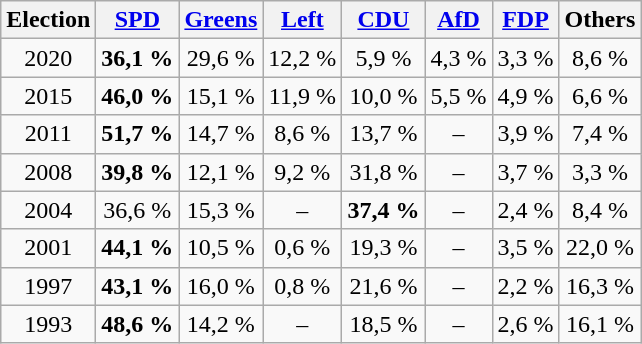<table class="wikitable zebra" style="text-align:center">
<tr class="hintergrundfarbe5">
<th style="text-align:left">Election</th>
<th><a href='#'>SPD</a></th>
<th><a href='#'>Greens</a></th>
<th><a href='#'>Left</a></th>
<th><a href='#'>CDU</a></th>
<th><a href='#'>AfD</a></th>
<th><a href='#'>FDP</a></th>
<th>Others</th>
</tr>
<tr>
<td>2020</td>
<td><strong>36,1 %</strong></td>
<td>29,6 %</td>
<td>12,2 %</td>
<td>5,9 %</td>
<td>4,3 %</td>
<td>3,3 %</td>
<td>8,6 %</td>
</tr>
<tr>
<td>2015</td>
<td><strong>46,0 %</strong></td>
<td>15,1 %</td>
<td>11,9 %</td>
<td>10,0 %</td>
<td>5,5 %</td>
<td>4,9 %</td>
<td>6,6 %</td>
</tr>
<tr>
<td>2011</td>
<td><strong>51,7 %</strong></td>
<td>14,7 %</td>
<td>8,6 %</td>
<td>13,7 %</td>
<td>–</td>
<td>3,9 %</td>
<td>7,4 %</td>
</tr>
<tr>
<td>2008</td>
<td><strong>39,8 %</strong></td>
<td>12,1 %</td>
<td>9,2 %</td>
<td>31,8 %</td>
<td>–</td>
<td>3,7 %</td>
<td>3,3 %</td>
</tr>
<tr>
<td>2004</td>
<td>36,6 %</td>
<td>15,3 %</td>
<td>–</td>
<td><strong>37,4 %</strong></td>
<td>–</td>
<td>2,4 %</td>
<td>8,4 %</td>
</tr>
<tr>
<td>2001</td>
<td><strong>44,1 %</strong></td>
<td>10,5 %</td>
<td>0,6 %</td>
<td>19,3 %</td>
<td>–</td>
<td>3,5 %</td>
<td>22,0 %</td>
</tr>
<tr>
<td>1997</td>
<td><strong>43,1 %</strong></td>
<td>16,0 %</td>
<td>0,8 %</td>
<td>21,6 %</td>
<td>–</td>
<td>2,2 %</td>
<td>16,3 %</td>
</tr>
<tr>
<td>1993</td>
<td><strong>48,6 %</strong></td>
<td>14,2 %</td>
<td>–</td>
<td>18,5 %</td>
<td>–</td>
<td>2,6 %</td>
<td>16,1 %</td>
</tr>
</table>
